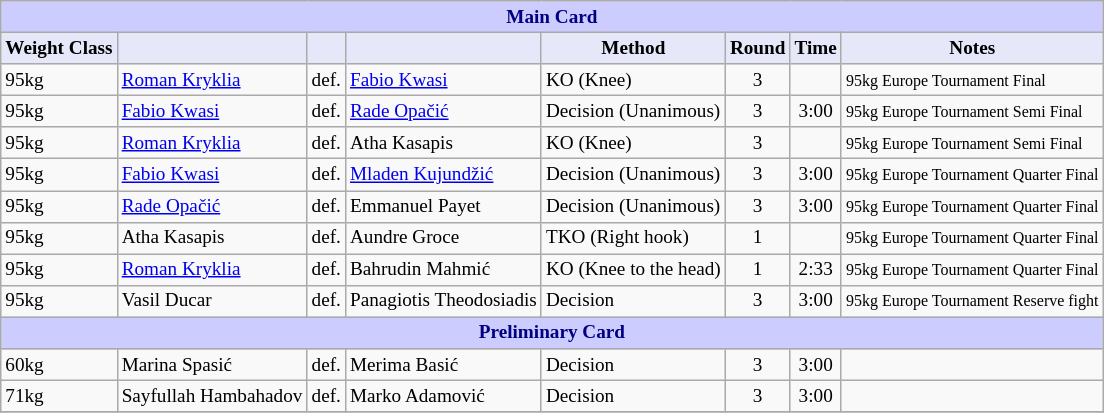<table class="wikitable" style="font-size: 80%;">
<tr>
<th colspan="8" style="background-color: #ccf; color: #000080; text-align: center;"><strong>Main Card</strong></th>
</tr>
<tr>
<th colspan="1" style="background-color: #E6E8FA; color: #000000; text-align: center;">Weight Class</th>
<th colspan="1" style="background-color: #E6E8FA; color: #000000; text-align: center;"></th>
<th colspan="1" style="background-color: #E6E8FA; color: #000000; text-align: center;"></th>
<th colspan="1" style="background-color: #E6E8FA; color: #000000; text-align: center;"></th>
<th colspan="1" style="background-color: #E6E8FA; color: #000000; text-align: center;">Method</th>
<th colspan="1" style="background-color: #E6E8FA; color: #000000; text-align: center;">Round</th>
<th colspan="1" style="background-color: #E6E8FA; color: #000000; text-align: center;">Time</th>
<th colspan="1" style="background-color: #E6E8FA; color: #000000; text-align: center;">Notes</th>
</tr>
<tr>
<td>95kg</td>
<td> <a href='#'>Roman Kryklia</a></td>
<td align=center>def.</td>
<td> <a href='#'>Fabio Kwasi</a></td>
<td>KO (Knee)</td>
<td align=center>3</td>
<td align=center></td>
<td><small>95kg Europe Tournament Final</small></td>
</tr>
<tr>
<td>95kg</td>
<td> <a href='#'>Fabio Kwasi</a></td>
<td align=center>def.</td>
<td> <a href='#'>Rade Opačić</a></td>
<td>Decision (Unanimous)</td>
<td align=center>3</td>
<td align=center>3:00</td>
<td><small>95kg Europe Tournament Semi Final</small></td>
</tr>
<tr>
<td>95kg</td>
<td> <a href='#'>Roman Kryklia</a></td>
<td align=center>def.</td>
<td> Atha Kasapis</td>
<td>KO (Knee)</td>
<td align=center>3</td>
<td align=center></td>
<td><small>95kg Europe Tournament Semi Final</small></td>
</tr>
<tr>
<td>95kg</td>
<td> <a href='#'>Fabio Kwasi</a></td>
<td align=center>def.</td>
<td> <a href='#'>Mladen Kujundžić</a></td>
<td>Decision (Unanimous)</td>
<td align=center>3</td>
<td align=center>3:00</td>
<td><small>95kg Europe Tournament Quarter Final</small></td>
</tr>
<tr>
<td>95kg</td>
<td> <a href='#'>Rade Opačić</a></td>
<td align=center>def.</td>
<td> Emmanuel Payet</td>
<td>Decision (Unanimous)</td>
<td align=center>3</td>
<td align=center>3:00</td>
<td><small>95kg Europe Tournament Quarter Final</small></td>
</tr>
<tr>
<td>95kg</td>
<td> Atha Kasapis</td>
<td align=center>def.</td>
<td> Aundre Groce</td>
<td>TKO (Right hook)</td>
<td align=center>1</td>
<td align=center></td>
<td><small>95kg Europe Tournament Quarter Final</small></td>
</tr>
<tr>
<td>95kg</td>
<td> <a href='#'>Roman Kryklia</a></td>
<td align=center>def.</td>
<td> Bahrudin Mahmić</td>
<td>KO (Knee to the head)</td>
<td align=center>1</td>
<td align=center>2:33</td>
<td><small>95kg Europe Tournament Quarter Final</small></td>
</tr>
<tr>
<td>95kg</td>
<td> Vasil Ducar</td>
<td align=center>def.</td>
<td> Panagiotis Theodosiadis</td>
<td>Decision</td>
<td align=center>3</td>
<td align=center>3:00</td>
<td><small>95kg Europe Tournament Reserve fight</small></td>
</tr>
<tr>
<th colspan="8" style="background-color: #ccf; color: #000080; text-align: center;"><strong>Preliminary Card</strong></th>
</tr>
<tr>
<td>60kg</td>
<td> Marina Spasić</td>
<td align=center>def.</td>
<td> Merima Basić</td>
<td>Decision</td>
<td align=center>3</td>
<td align=center>3:00</td>
<td></td>
</tr>
<tr>
<td>71kg</td>
<td> Sayfullah Hambahadov</td>
<td align=center>def.</td>
<td> Marko Adamović</td>
<td>Decision</td>
<td align=center>3</td>
<td align=center>3:00</td>
<td></td>
</tr>
<tr>
</tr>
</table>
